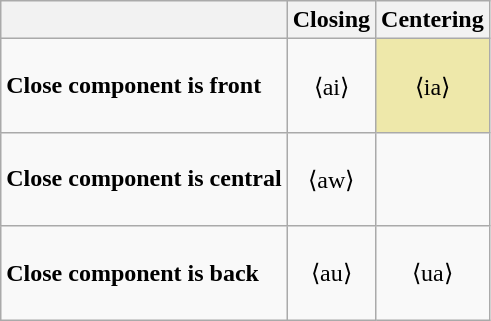<table class="wikitable">
<tr>
<th></th>
<th>Closing</th>
<th>Centering</th>
</tr>
<tr>
<td><strong>Close component is front</strong></td>
<td align=center><br> ⟨ai⟩ <br><br><big></big></td>
<td style="background:#eee8aa; text-align:center;"><br> ⟨ia⟩ <br><br><big></big></td>
</tr>
<tr>
<td><strong>Close component is central</strong></td>
<td align=center><br> ⟨aw⟩ <br><br><big></big></td>
<td></td>
</tr>
<tr>
<td><strong>Close component is back</strong></td>
<td align=center><br> ⟨au⟩ <br><br><big></big></td>
<td align=center><br> ⟨ua⟩ <br><br><big></big></td>
</tr>
</table>
